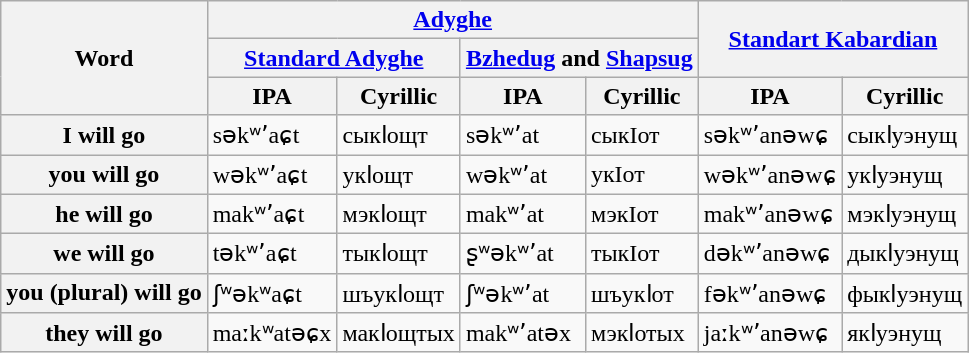<table class="wikitable" border="1" text-align="right">
<tr>
<th rowspan="3">Word</th>
<th colspan="4"><a href='#'>Adyghe</a></th>
<th rowspan="2" colspan="2"><a href='#'>Standart Kabardian</a></th>
</tr>
<tr>
<th colspan="2"><a href='#'>Standard Adyghe</a></th>
<th colspan="2"><a href='#'>Bzhedug</a> and <a href='#'>Shapsug</a></th>
</tr>
<tr>
<th>IPA</th>
<th>Cyrillic</th>
<th>IPA</th>
<th>Cyrillic</th>
<th>IPA</th>
<th>Cyrillic</th>
</tr>
<tr>
<th>I will go</th>
<td>səkʷʼaɕt</td>
<td>сыкӏощт</td>
<td>səkʷʼat</td>
<td>сыкIот</td>
<td>səkʷʼanəwɕ</td>
<td>сыкӏуэнущ</td>
</tr>
<tr>
<th>you will go</th>
<td>wəkʷʼaɕt</td>
<td>укӏощт</td>
<td>wəkʷʼat</td>
<td>укIот</td>
<td>wəkʷʼanəwɕ</td>
<td>укӏуэнущ</td>
</tr>
<tr>
<th>he will go</th>
<td>makʷʼaɕt</td>
<td>мэкӏощт</td>
<td>makʷʼat</td>
<td>мэкIот</td>
<td>makʷʼanəwɕ</td>
<td>мэкӏуэнущ</td>
</tr>
<tr>
<th>we will go</th>
<td>təkʷʼaɕt</td>
<td>тыкӏощт</td>
<td>ʂʷəkʷʼat</td>
<td>тыкIот</td>
<td>dəkʷʼanəwɕ</td>
<td>дыкӏуэнущ</td>
</tr>
<tr>
<th>you (plural) will go</th>
<td>ʃʷəkʷaɕt</td>
<td>шъукӏощт</td>
<td>ʃʷəkʷʼat</td>
<td>шъукӏот</td>
<td>fəkʷʼanəwɕ</td>
<td>фыкӏуэнущ</td>
</tr>
<tr>
<th>they will go</th>
<td>maːkʷatəɕx</td>
<td>макӏощтых</td>
<td>makʷʼatəx</td>
<td>мэкӏотых</td>
<td>jaːkʷʼanəwɕ</td>
<td>якӏуэнущ</td>
</tr>
</table>
